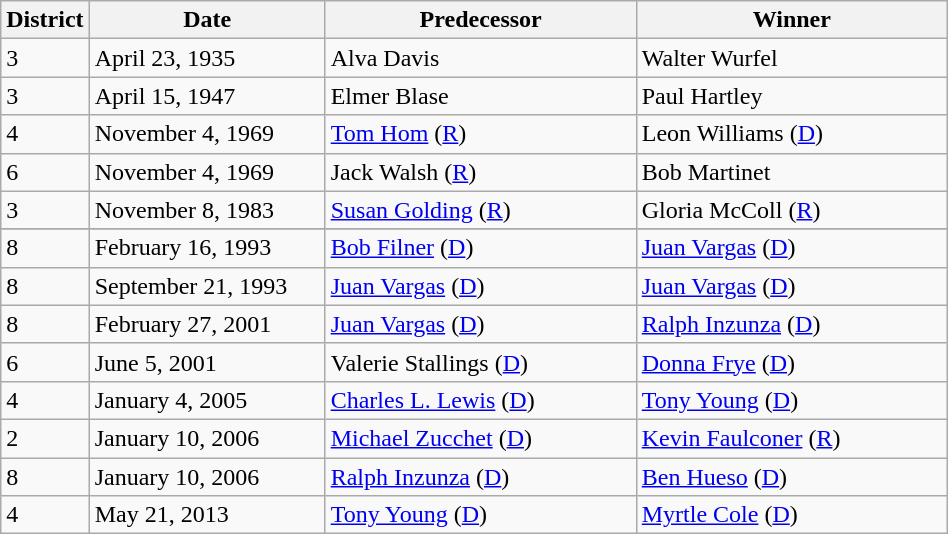<table class="wikitable">
<tr>
<th width=50>District</th>
<th width=150>Date</th>
<th width=200>Predecessor</th>
<th width=200>Winner</th>
</tr>
<tr>
<td>3</td>
<td>April 23, 1935</td>
<td>Alva Davis</td>
<td>Walter Wurfel</td>
</tr>
<tr>
<td>3</td>
<td>April 15, 1947</td>
<td>Elmer Blase</td>
<td>Paul Hartley</td>
</tr>
<tr>
<td>4</td>
<td>November 4, 1969</td>
<td><a href='#'>Tom Hom</a> (<a href='#'>R</a>)</td>
<td>Leon Williams (<a href='#'>D</a>)</td>
</tr>
<tr>
<td>6</td>
<td>November 4, 1969</td>
<td>Jack Walsh (<a href='#'>R</a>)</td>
<td>Bob Martinet</td>
</tr>
<tr>
<td>3</td>
<td>November 8, 1983</td>
<td><a href='#'>Susan Golding</a> (<a href='#'>R</a>)</td>
<td>Gloria McColl (<a href='#'>R</a>)</td>
</tr>
<tr>
</tr>
<tr>
<td>8</td>
<td>February 16, 1993</td>
<td><a href='#'>Bob Filner</a> (<a href='#'>D</a>)</td>
<td><a href='#'>Juan Vargas</a> (<a href='#'>D</a>)</td>
</tr>
<tr>
<td>8</td>
<td>September 21, 1993</td>
<td><a href='#'>Juan Vargas</a> (<a href='#'>D</a>)</td>
<td><a href='#'>Juan Vargas</a> (<a href='#'>D</a>)</td>
</tr>
<tr>
<td>8</td>
<td>February 27, 2001</td>
<td><a href='#'>Juan Vargas</a> (<a href='#'>D</a>)</td>
<td><a href='#'>Ralph Inzunza</a> (<a href='#'>D</a>)</td>
</tr>
<tr>
<td>6</td>
<td>June 5, 2001</td>
<td>Valerie Stallings (<a href='#'>D</a>)</td>
<td><a href='#'>Donna Frye</a> (<a href='#'>D</a>)</td>
</tr>
<tr>
<td>4</td>
<td>January 4, 2005</td>
<td><a href='#'>Charles L. Lewis</a> (<a href='#'>D</a>)</td>
<td><a href='#'>Tony Young</a> (<a href='#'>D</a>)</td>
</tr>
<tr>
<td>2</td>
<td>January 10, 2006</td>
<td><a href='#'>Michael Zucchet</a> (<a href='#'>D</a>)</td>
<td><a href='#'>Kevin Faulconer</a> (<a href='#'>R</a>)</td>
</tr>
<tr>
<td>8</td>
<td>January 10, 2006</td>
<td><a href='#'>Ralph Inzunza</a> (<a href='#'>D</a>)</td>
<td><a href='#'>Ben Hueso</a> (<a href='#'>D</a>)</td>
</tr>
<tr>
<td>4</td>
<td>May 21, 2013</td>
<td><a href='#'>Tony Young</a> (<a href='#'>D</a>)</td>
<td><a href='#'>Myrtle Cole</a> (<a href='#'>D</a>)</td>
</tr>
</table>
